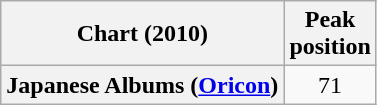<table class="wikitable plainrowheaders" style="text-align:center">
<tr>
<th scope="col">Chart (2010)</th>
<th scope="col">Peak<br> position</th>
</tr>
<tr>
<th scope="row">Japanese Albums (<a href='#'>Oricon</a>)</th>
<td>71</td>
</tr>
</table>
